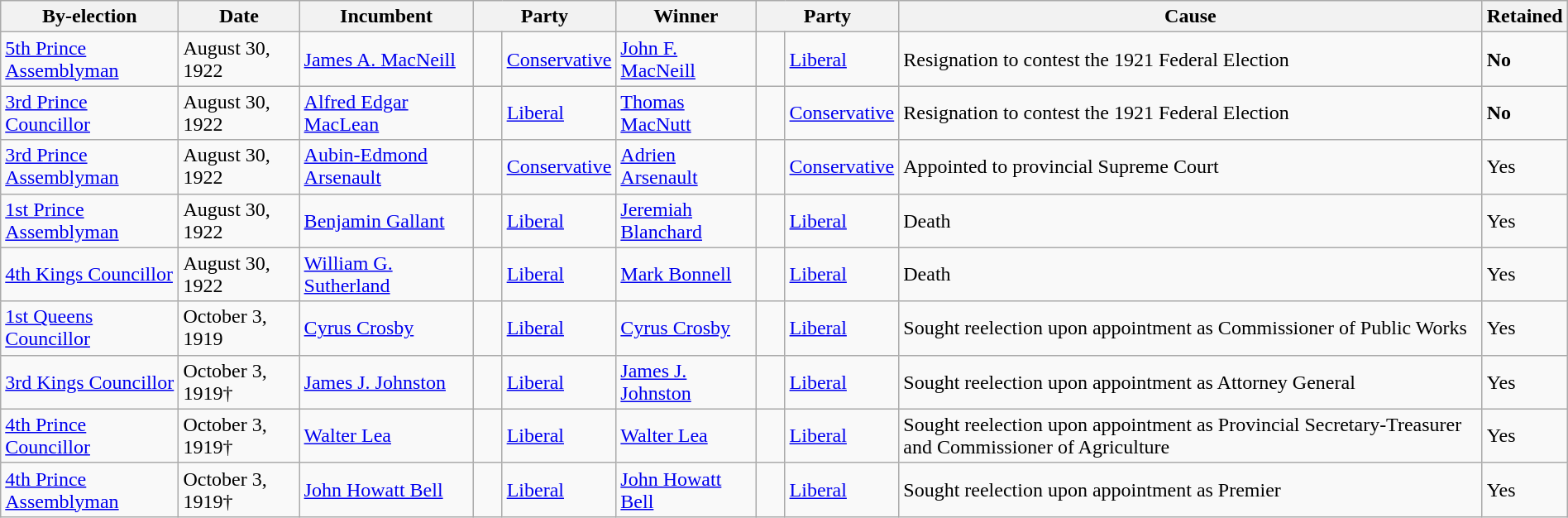<table class=wikitable style="width:100%">
<tr>
<th>By-election</th>
<th>Date</th>
<th>Incumbent</th>
<th colspan=2>Party</th>
<th>Winner</th>
<th colspan=2>Party</th>
<th>Cause</th>
<th>Retained</th>
</tr>
<tr>
<td><a href='#'>5th Prince Assemblyman</a></td>
<td>August 30, 1922</td>
<td><a href='#'>James A. MacNeill</a></td>
<td>    </td>
<td><a href='#'>Conservative</a></td>
<td><a href='#'>John F. MacNeill</a></td>
<td>    </td>
<td><a href='#'>Liberal</a></td>
<td>Resignation to contest the 1921 Federal Election</td>
<td><strong>No</strong></td>
</tr>
<tr>
<td><a href='#'>3rd Prince Councillor</a></td>
<td>August 30, 1922</td>
<td><a href='#'>Alfred Edgar MacLean</a></td>
<td>    </td>
<td><a href='#'>Liberal</a></td>
<td><a href='#'>Thomas MacNutt</a></td>
<td>    </td>
<td><a href='#'>Conservative</a></td>
<td>Resignation to contest the 1921 Federal Election</td>
<td><strong>No</strong></td>
</tr>
<tr>
<td><a href='#'>3rd Prince Assemblyman</a></td>
<td>August 30, 1922</td>
<td><a href='#'>Aubin-Edmond Arsenault</a></td>
<td>    </td>
<td><a href='#'>Conservative</a></td>
<td><a href='#'>Adrien Arsenault</a></td>
<td>    </td>
<td><a href='#'>Conservative</a></td>
<td>Appointed to provincial Supreme Court</td>
<td>Yes</td>
</tr>
<tr>
<td><a href='#'>1st Prince Assemblyman</a></td>
<td>August 30, 1922</td>
<td><a href='#'>Benjamin Gallant</a></td>
<td>    </td>
<td><a href='#'>Liberal</a></td>
<td><a href='#'>Jeremiah Blanchard</a></td>
<td>    </td>
<td><a href='#'>Liberal</a></td>
<td>Death</td>
<td>Yes</td>
</tr>
<tr>
<td><a href='#'>4th Kings Councillor</a></td>
<td>August 30, 1922</td>
<td><a href='#'>William G. Sutherland</a></td>
<td>    </td>
<td><a href='#'>Liberal</a></td>
<td><a href='#'>Mark Bonnell</a></td>
<td>    </td>
<td><a href='#'>Liberal</a></td>
<td>Death</td>
<td>Yes</td>
</tr>
<tr>
<td><a href='#'>1st Queens Councillor</a></td>
<td>October 3, 1919</td>
<td><a href='#'>Cyrus Crosby</a></td>
<td>    </td>
<td><a href='#'>Liberal</a></td>
<td><a href='#'>Cyrus Crosby</a></td>
<td>    </td>
<td><a href='#'>Liberal</a></td>
<td>Sought reelection upon appointment as Commissioner of Public Works</td>
<td>Yes</td>
</tr>
<tr>
<td><a href='#'>3rd Kings Councillor</a></td>
<td>October 3, 1919†</td>
<td><a href='#'>James J. Johnston</a></td>
<td>    </td>
<td><a href='#'>Liberal</a></td>
<td><a href='#'>James J. Johnston</a></td>
<td>    </td>
<td><a href='#'>Liberal</a></td>
<td>Sought reelection upon appointment as Attorney General</td>
<td>Yes</td>
</tr>
<tr>
<td><a href='#'>4th Prince Councillor</a></td>
<td>October 3, 1919†</td>
<td><a href='#'>Walter Lea</a></td>
<td>    </td>
<td><a href='#'>Liberal</a></td>
<td><a href='#'>Walter Lea</a></td>
<td>    </td>
<td><a href='#'>Liberal</a></td>
<td>Sought reelection upon appointment as Provincial Secretary-Treasurer and Commissioner of Agriculture</td>
<td>Yes</td>
</tr>
<tr>
<td><a href='#'>4th Prince Assemblyman</a></td>
<td>October 3, 1919†</td>
<td><a href='#'>John Howatt Bell</a></td>
<td>    </td>
<td><a href='#'>Liberal</a></td>
<td><a href='#'>John Howatt Bell</a></td>
<td>    </td>
<td><a href='#'>Liberal</a></td>
<td>Sought reelection upon appointment as Premier</td>
<td>Yes</td>
</tr>
</table>
